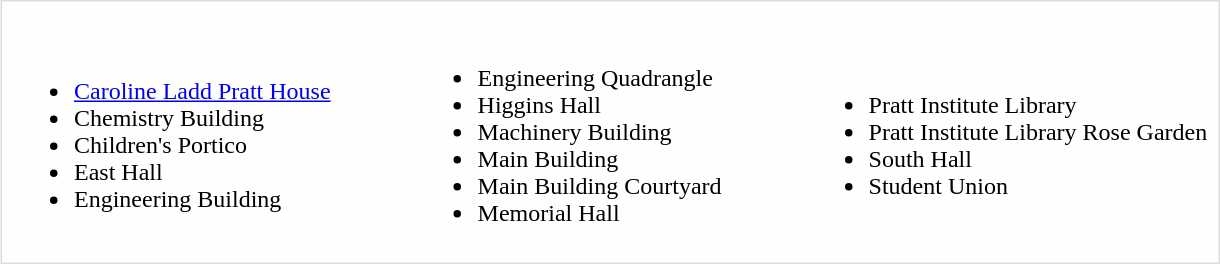<table style="border:1px solid #ddd; background:#fefefe; padding:5px; margin:5px;">
<tr>
<td><br><ul><li><a href='#'>Caroline Ladd Pratt House</a></li><li>Chemistry Building</li><li>Children's Portico</li><li>East Hall</li><li>Engineering Building</li></ul></td>
<td style="width:50px;"></td>
<td><br><ul><li>Engineering Quadrangle</li><li>Higgins Hall</li><li>Machinery Building</li><li>Main Building</li><li>Main Building Courtyard</li><li>Memorial Hall</li></ul></td>
<td style="width:50px;"></td>
<td><br><ul><li>Pratt Institute Library</li><li>Pratt Institute Library Rose Garden</li><li>South Hall</li><li>Student Union</li></ul></td>
</tr>
</table>
